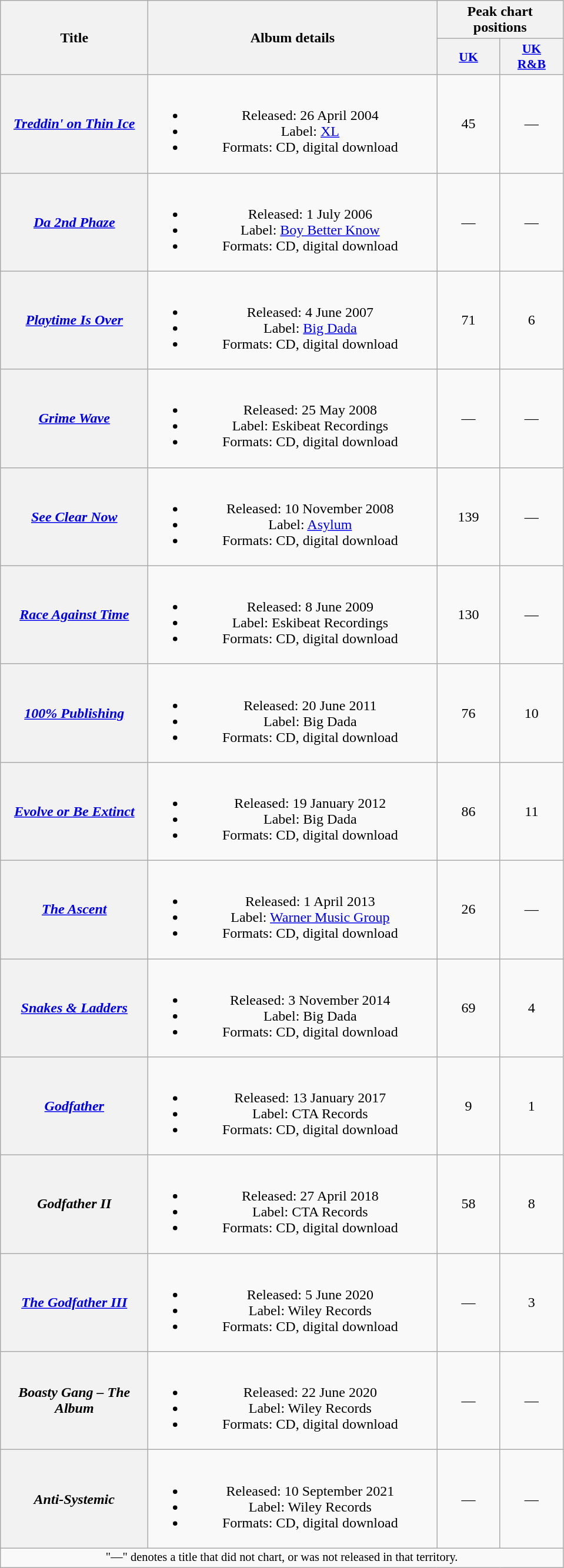<table class="wikitable plainrowheaders" style="text-align:center;">
<tr>
<th scope="col" rowspan="2" style="width:10em;">Title</th>
<th scope="col" rowspan="2" style="width:20em;">Album details</th>
<th scope="col" colspan="2">Peak chart positions</th>
</tr>
<tr>
<th scope="col" style="width:4.5em;font-size:90%;"><a href='#'>UK</a><br></th>
<th scope="col" style="width:4.5em;font-size:90%;"><a href='#'>UK<br>R&B</a><br></th>
</tr>
<tr>
<th scope="row"><em><a href='#'>Treddin' on Thin Ice</a></em></th>
<td><br><ul><li>Released: 26 April 2004</li><li>Label: <a href='#'>XL</a></li><li>Formats: CD, digital download</li></ul></td>
<td>45</td>
<td>—</td>
</tr>
<tr>
<th scope="row"><em><a href='#'>Da 2nd Phaze</a></em></th>
<td><br><ul><li>Released: 1 July 2006</li><li>Label: <a href='#'>Boy Better Know</a></li><li>Formats: CD, digital download</li></ul></td>
<td>—</td>
<td>—</td>
</tr>
<tr>
<th scope="row"><em><a href='#'>Playtime Is Over</a></em></th>
<td><br><ul><li>Released: 4 June 2007</li><li>Label: <a href='#'>Big Dada</a></li><li>Formats: CD, digital download</li></ul></td>
<td>71</td>
<td>6</td>
</tr>
<tr>
<th scope="row"><em><a href='#'>Grime Wave</a></em></th>
<td><br><ul><li>Released: 25 May 2008</li><li>Label: Eskibeat Recordings</li><li>Formats: CD, digital download</li></ul></td>
<td>—</td>
<td>—</td>
</tr>
<tr>
<th scope="row"><em><a href='#'>See Clear Now</a></em></th>
<td><br><ul><li>Released: 10 November 2008</li><li>Label: <a href='#'>Asylum</a></li><li>Formats: CD, digital download</li></ul></td>
<td>139</td>
<td>—</td>
</tr>
<tr>
<th scope="row"><em><a href='#'>Race Against Time</a></em></th>
<td><br><ul><li>Released: 8 June 2009</li><li>Label: Eskibeat Recordings</li><li>Formats: CD, digital download</li></ul></td>
<td>130</td>
<td>—</td>
</tr>
<tr>
<th scope="row"><em><a href='#'>100% Publishing</a></em></th>
<td><br><ul><li>Released: 20 June 2011</li><li>Label: Big Dada</li><li>Formats: CD, digital download</li></ul></td>
<td>76</td>
<td>10</td>
</tr>
<tr>
<th scope="row"><em><a href='#'>Evolve or Be Extinct</a></em></th>
<td><br><ul><li>Released: 19 January 2012</li><li>Label: Big Dada</li><li>Formats: CD, digital download</li></ul></td>
<td>86</td>
<td>11</td>
</tr>
<tr>
<th scope="row"><em><a href='#'>The Ascent</a></em></th>
<td><br><ul><li>Released: 1 April 2013</li><li>Label: <a href='#'>Warner Music Group</a></li><li>Formats: CD, digital download</li></ul></td>
<td>26</td>
<td>—</td>
</tr>
<tr>
<th scope="row"><em><a href='#'>Snakes & Ladders</a></em></th>
<td><br><ul><li>Released: 3 November 2014</li><li>Label: Big Dada</li><li>Formats: CD, digital download</li></ul></td>
<td>69</td>
<td>4</td>
</tr>
<tr>
<th scope="row"><em><a href='#'>Godfather</a></em></th>
<td><br><ul><li>Released: 13 January 2017</li><li>Label: CTA Records</li><li>Formats: CD, digital download</li></ul></td>
<td>9</td>
<td>1</td>
</tr>
<tr>
<th scope="row"><em>Godfather II</em></th>
<td><br><ul><li>Released: 27 April 2018</li><li>Label: CTA Records</li><li>Formats: CD, digital download</li></ul></td>
<td>58</td>
<td>8</td>
</tr>
<tr>
<th scope="row"><em><a href='#'>The Godfather III</a></em></th>
<td><br><ul><li>Released: 5 June 2020</li><li>Label: Wiley Records</li><li>Formats: CD, digital download</li></ul></td>
<td>—</td>
<td>3</td>
</tr>
<tr>
<th scope="row"><em>Boasty Gang – The Album</em></th>
<td><br><ul><li>Released: 22 June 2020</li><li>Label: Wiley Records</li><li>Formats: CD, digital download</li></ul></td>
<td>—</td>
<td>—</td>
</tr>
<tr>
<th scope="row"><em>Anti-Systemic</em></th>
<td><br><ul><li>Released: 10 September 2021</li><li>Label: Wiley Records</li><li>Formats: CD, digital download</li></ul></td>
<td>—</td>
<td>—</td>
</tr>
<tr>
<td colspan="4" style="font-size:85%">"—" denotes a title that did not chart, or was not released in that territory.</td>
</tr>
</table>
